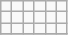<table class="wikitable">
<tr>
<td></td>
<td></td>
<td></td>
<td></td>
<td></td>
<td></td>
</tr>
<tr>
<td></td>
<td></td>
<td></td>
<td></td>
<td></td>
<td></td>
</tr>
<tr>
<td></td>
<td></td>
<td></td>
<td></td>
<td></td>
<td></td>
</tr>
<tr>
</tr>
</table>
